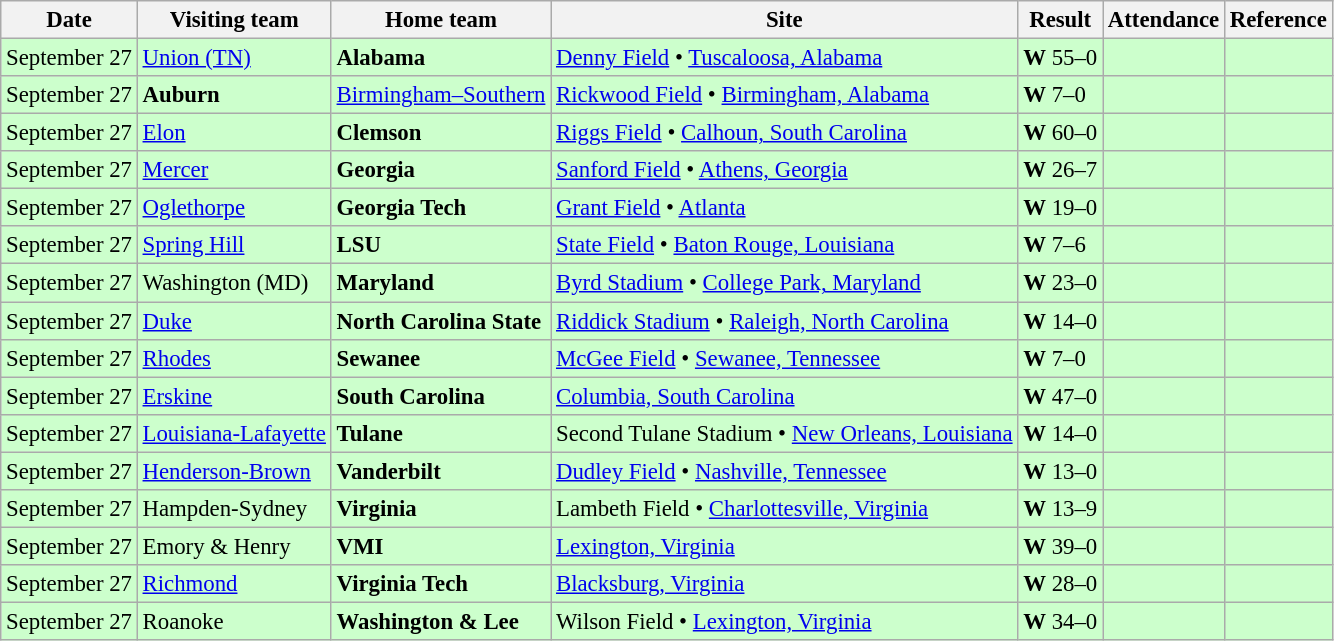<table class="wikitable" style="font-size:95%;">
<tr>
<th>Date</th>
<th>Visiting team</th>
<th>Home team</th>
<th>Site</th>
<th>Result</th>
<th>Attendance</th>
<th class="unsortable">Reference</th>
</tr>
<tr bgcolor=ccffcc>
<td>September 27</td>
<td><a href='#'>Union (TN)</a></td>
<td><strong>Alabama</strong></td>
<td><a href='#'>Denny Field</a> • <a href='#'>Tuscaloosa, Alabama</a></td>
<td><strong>W</strong> 55–0</td>
<td></td>
<td></td>
</tr>
<tr bgcolor=ccffcc>
<td>September 27</td>
<td><strong>Auburn</strong></td>
<td><a href='#'>Birmingham–Southern</a></td>
<td><a href='#'>Rickwood Field</a> • <a href='#'>Birmingham, Alabama</a></td>
<td><strong>W</strong> 7–0</td>
<td></td>
<td></td>
</tr>
<tr bgcolor=ccffcc>
<td>September 27</td>
<td><a href='#'>Elon</a></td>
<td><strong>Clemson</strong></td>
<td><a href='#'>Riggs Field</a> • <a href='#'>Calhoun, South Carolina</a></td>
<td><strong>W</strong> 60–0</td>
<td></td>
<td></td>
</tr>
<tr bgcolor=ccffcc>
<td>September 27</td>
<td><a href='#'>Mercer</a></td>
<td><strong>Georgia</strong></td>
<td><a href='#'>Sanford Field</a> • <a href='#'>Athens, Georgia</a></td>
<td><strong>W</strong> 26–7</td>
<td></td>
<td></td>
</tr>
<tr bgcolor=ccffcc>
<td>September 27</td>
<td><a href='#'>Oglethorpe</a></td>
<td><strong>Georgia Tech</strong></td>
<td><a href='#'>Grant Field</a> • <a href='#'>Atlanta</a></td>
<td><strong>W</strong> 19–0</td>
<td></td>
<td></td>
</tr>
<tr bgcolor=ccffcc>
<td>September 27</td>
<td><a href='#'>Spring Hill</a></td>
<td><strong>LSU</strong></td>
<td><a href='#'>State Field</a> • <a href='#'>Baton Rouge, Louisiana</a></td>
<td><strong>W</strong> 7–6</td>
<td></td>
<td></td>
</tr>
<tr bgcolor=ccffcc>
<td>September 27</td>
<td>Washington (MD)</td>
<td><strong>Maryland</strong></td>
<td><a href='#'>Byrd Stadium</a> • <a href='#'>College Park, Maryland</a></td>
<td><strong>W</strong> 23–0</td>
<td></td>
<td></td>
</tr>
<tr bgcolor=ccffcc>
<td>September 27</td>
<td><a href='#'>Duke</a></td>
<td><strong>North Carolina State</strong></td>
<td><a href='#'>Riddick Stadium</a> • <a href='#'>Raleigh, North Carolina</a></td>
<td><strong>W</strong> 14–0</td>
<td></td>
<td></td>
</tr>
<tr bgcolor=ccffcc>
<td>September 27</td>
<td><a href='#'>Rhodes</a></td>
<td><strong>Sewanee</strong></td>
<td><a href='#'>McGee Field</a> • <a href='#'>Sewanee, Tennessee</a></td>
<td><strong>W</strong> 7–0</td>
<td></td>
<td></td>
</tr>
<tr bgcolor=ccffcc>
<td>September 27</td>
<td><a href='#'>Erskine</a></td>
<td><strong>South Carolina</strong></td>
<td><a href='#'>Columbia, South Carolina</a></td>
<td><strong>W</strong> 47–0</td>
<td></td>
<td></td>
</tr>
<tr bgcolor=ccffcc>
<td>September 27</td>
<td><a href='#'>Louisiana-Lafayette</a></td>
<td><strong>Tulane</strong></td>
<td>Second Tulane Stadium • <a href='#'>New Orleans, Louisiana</a></td>
<td><strong>W</strong> 14–0</td>
<td></td>
<td></td>
</tr>
<tr bgcolor=ccffcc>
<td>September 27</td>
<td><a href='#'>Henderson-Brown</a></td>
<td><strong>Vanderbilt</strong></td>
<td><a href='#'>Dudley Field</a> • <a href='#'>Nashville, Tennessee</a></td>
<td><strong>W</strong> 13–0</td>
<td></td>
<td></td>
</tr>
<tr bgcolor=ccffcc>
<td>September 27</td>
<td>Hampden-Sydney</td>
<td><strong>Virginia</strong></td>
<td>Lambeth Field • <a href='#'>Charlottesville, Virginia</a></td>
<td><strong>W</strong> 13–9</td>
<td></td>
<td></td>
</tr>
<tr bgcolor=ccffcc>
<td>September 27</td>
<td>Emory & Henry</td>
<td><strong>VMI</strong></td>
<td><a href='#'>Lexington, Virginia</a></td>
<td><strong>W</strong> 39–0</td>
<td></td>
<td></td>
</tr>
<tr bgcolor=ccffcc>
<td>September 27</td>
<td><a href='#'>Richmond</a></td>
<td><strong>Virginia Tech</strong></td>
<td><a href='#'>Blacksburg, Virginia</a></td>
<td><strong>W</strong> 28–0</td>
<td></td>
<td></td>
</tr>
<tr bgcolor=ccffcc>
<td>September 27</td>
<td>Roanoke</td>
<td><strong>Washington & Lee</strong></td>
<td>Wilson Field •  <a href='#'>Lexington, Virginia</a></td>
<td><strong>W</strong> 34–0</td>
<td></td>
<td></td>
</tr>
</table>
